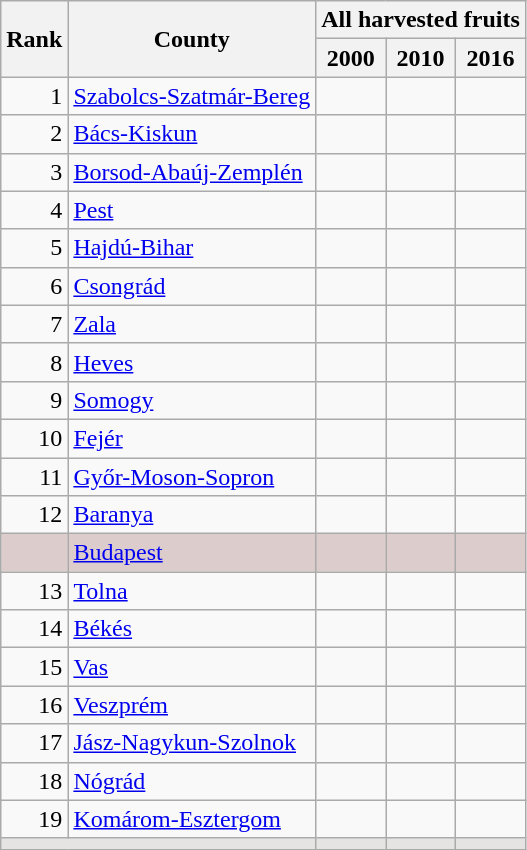<table class="wikitable sortable">
<tr>
<th rowspan=2; scope="col">Rank</th>
<th rowspan=2; scope="col">County</th>
<th colspan=3; scope="col">All harvested fruits<br></th>
</tr>
<tr>
<th scope="col">2000</th>
<th scope="col">2010</th>
<th scope="col">2016</th>
</tr>
<tr align="right">
<td>1</td>
<td align="left"><a href='#'>Szabolcs-Szatmár-Bereg</a></td>
<td align="right"></td>
<td align="right"></td>
<td align="right"><strong></strong></td>
</tr>
<tr align="right">
<td>2</td>
<td align="left"><a href='#'>Bács-Kiskun</a></td>
<td align="right"></td>
<td align="right"></td>
<td align="right"><strong></strong></td>
</tr>
<tr align="right">
<td>3</td>
<td align="left"><a href='#'>Borsod-Abaúj-Zemplén</a></td>
<td align="right"></td>
<td align="right"></td>
<td align="right"><strong></strong></td>
</tr>
<tr align="right">
<td>4</td>
<td align="left"><a href='#'>Pest</a></td>
<td align="right"></td>
<td align="right"></td>
<td align="right"><strong></strong></td>
</tr>
<tr align="right">
<td>5</td>
<td align="left"><a href='#'>Hajdú-Bihar</a></td>
<td align="right"></td>
<td align="right"></td>
<td align="right"><strong></strong></td>
</tr>
<tr align="right">
<td>6</td>
<td align="left"><a href='#'>Csongrád</a></td>
<td align="right"></td>
<td align="right"></td>
<td align="right"><strong></strong></td>
</tr>
<tr align="right">
<td>7</td>
<td align="left"><a href='#'>Zala</a></td>
<td align="right"></td>
<td align="right"></td>
<td align="right"><strong></strong></td>
</tr>
<tr align="right">
<td>8</td>
<td align="left"><a href='#'>Heves</a></td>
<td align="right"></td>
<td align="right"></td>
<td align="right"><strong></strong></td>
</tr>
<tr align="right">
<td>9</td>
<td align="left"><a href='#'>Somogy</a></td>
<td align="right"></td>
<td align="right"></td>
<td align="right"><strong></strong></td>
</tr>
<tr align="right">
<td>10</td>
<td align="left"><a href='#'>Fejér</a></td>
<td align="right"></td>
<td align="right"></td>
<td align="right"><strong></strong></td>
</tr>
<tr align="right">
<td>11</td>
<td align="left"><a href='#'>Győr-Moson-Sopron</a></td>
<td align="right"></td>
<td align="right"></td>
<td align="right"><strong></strong></td>
</tr>
<tr align="right">
<td>12</td>
<td align="left"><a href='#'>Baranya</a></td>
<td align="right"></td>
<td align="right"></td>
<td align="right"><strong></strong></td>
</tr>
<tr style="background:#dcc;">
<td></td>
<td align="left"><a href='#'>Budapest</a></td>
<td align="right"></td>
<td align="right"></td>
<td align="right"><strong></strong></td>
</tr>
<tr align="right">
<td>13</td>
<td align="left"><a href='#'>Tolna</a></td>
<td align="right"></td>
<td align="right"></td>
<td align="right"><strong></strong></td>
</tr>
<tr align="right">
<td>14</td>
<td align="left"><a href='#'>Békés</a></td>
<td align="right"></td>
<td align="right"></td>
<td align="right"><strong></strong></td>
</tr>
<tr align="right">
<td>15</td>
<td align="left"><a href='#'>Vas</a></td>
<td align="right"></td>
<td align="right"></td>
<td align="right"><strong></strong></td>
</tr>
<tr align="right">
<td>16</td>
<td align="left"><a href='#'>Veszprém</a></td>
<td align="right"></td>
<td align="right"></td>
<td align="right"><strong></strong></td>
</tr>
<tr align="right">
<td>17</td>
<td align="left"><a href='#'>Jász-Nagykun-Szolnok</a></td>
<td align="right"></td>
<td align="right"></td>
<td align="right"><strong></strong></td>
</tr>
<tr align="right">
<td>18</td>
<td align="left"><a href='#'>Nógrád</a></td>
<td align="right"></td>
<td align="right"></td>
<td align="right"><strong></strong></td>
</tr>
<tr align="right">
<td>19</td>
<td align="left"><a href='#'>Komárom-Esztergom</a></td>
<td align="right"></td>
<td align="right"></td>
<td align="right"><strong></strong></td>
</tr>
<tr bgcolor="E5E4E2">
<td align=center; colspan="2"><strong></strong></td>
<td align="right"></td>
<td align="right"></td>
<td align="right"><strong></strong></td>
</tr>
</table>
